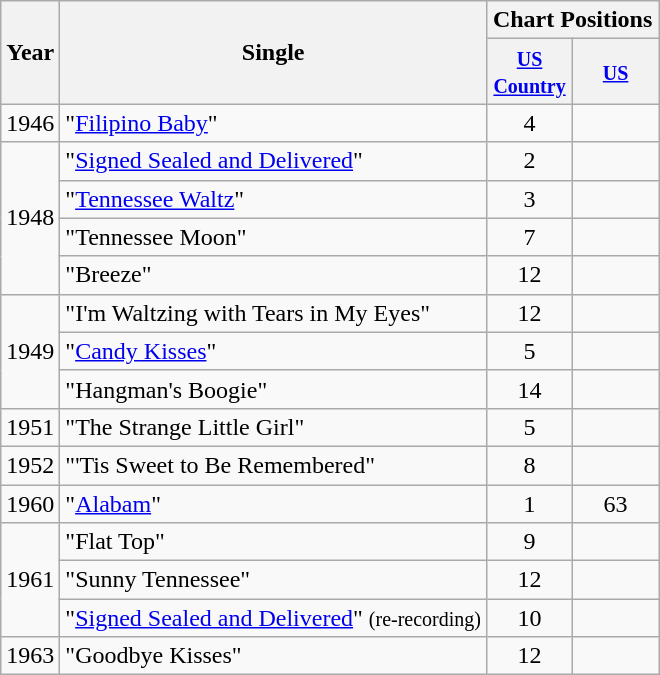<table class="wikitable">
<tr>
<th rowspan="2">Year</th>
<th rowspan="2">Single</th>
<th colspan="2">Chart Positions</th>
</tr>
<tr>
<th width="50"><small><a href='#'>US Country</a></small></th>
<th width="50"><small><a href='#'>US</a></small></th>
</tr>
<tr>
<td>1946</td>
<td>"<a href='#'>Filipino Baby</a>"</td>
<td align="center">4</td>
<td></td>
</tr>
<tr>
<td rowspan="4">1948</td>
<td>"<a href='#'>Signed Sealed and Delivered</a>"</td>
<td align="center">2</td>
<td></td>
</tr>
<tr>
<td>"<a href='#'>Tennessee Waltz</a>"</td>
<td align="center">3</td>
<td></td>
</tr>
<tr>
<td>"Tennessee Moon"</td>
<td align="center">7</td>
<td></td>
</tr>
<tr>
<td>"Breeze"</td>
<td align="center">12</td>
<td></td>
</tr>
<tr>
<td rowspan="3">1949</td>
<td>"I'm Waltzing with Tears in My Eyes"</td>
<td align="center">12</td>
<td></td>
</tr>
<tr>
<td>"<a href='#'>Candy Kisses</a>"</td>
<td align="center">5</td>
<td></td>
</tr>
<tr>
<td>"Hangman's Boogie"</td>
<td align="center">14</td>
<td></td>
</tr>
<tr>
<td>1951</td>
<td>"The Strange Little Girl"</td>
<td align="center">5</td>
<td></td>
</tr>
<tr>
<td>1952</td>
<td>"'Tis Sweet to Be Remembered"</td>
<td align="center">8</td>
<td></td>
</tr>
<tr>
<td>1960</td>
<td>"<a href='#'>Alabam</a>"</td>
<td align="center">1</td>
<td align="center">63</td>
</tr>
<tr>
<td rowspan="3">1961</td>
<td>"Flat Top"</td>
<td align="center">9</td>
<td></td>
</tr>
<tr>
<td>"Sunny Tennessee"</td>
<td align="center">12</td>
<td></td>
</tr>
<tr>
<td>"<a href='#'>Signed Sealed and Delivered</a>" <small>(re-recording)</small></td>
<td align="center">10</td>
<td></td>
</tr>
<tr>
<td>1963</td>
<td>"Goodbye Kisses"</td>
<td align="center">12</td>
<td></td>
</tr>
</table>
